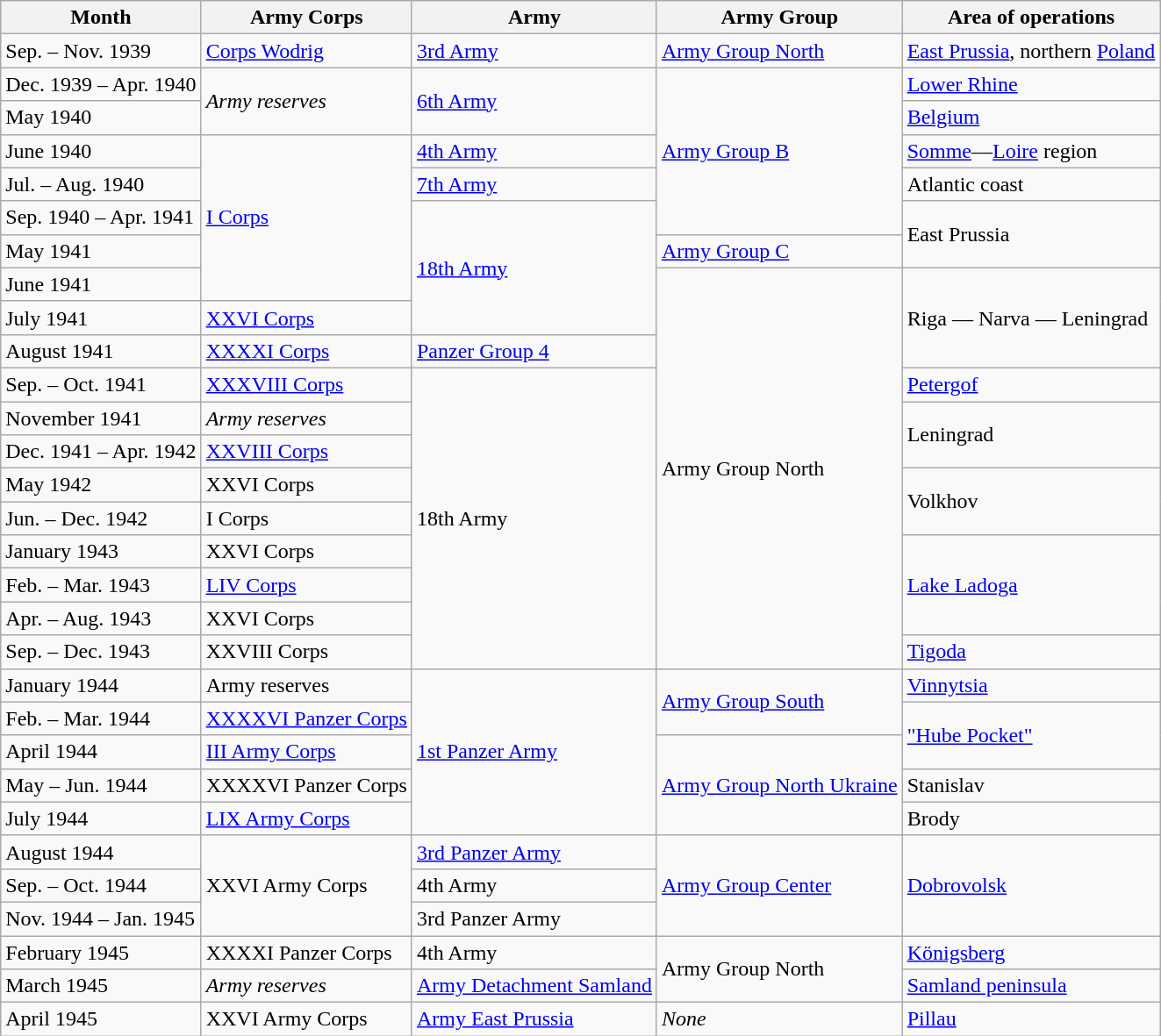<table class="wikitable">
<tr>
<th>Month</th>
<th>Army Corps</th>
<th>Army</th>
<th>Army Group</th>
<th>Area of operations</th>
</tr>
<tr>
<td>Sep. – Nov. 1939</td>
<td><a href='#'>Corps Wodrig</a></td>
<td><a href='#'>3rd Army</a></td>
<td><a href='#'>Army Group North</a></td>
<td><a href='#'>East Prussia</a>, northern <a href='#'>Poland</a></td>
</tr>
<tr>
<td>Dec. 1939 – Apr. 1940</td>
<td rowspan="2"><em>Army reserves</em></td>
<td rowspan="2"><a href='#'>6th Army</a></td>
<td rowspan="5"><a href='#'>Army Group B</a></td>
<td><a href='#'>Lower Rhine</a></td>
</tr>
<tr>
<td>May 1940</td>
<td><a href='#'>Belgium</a></td>
</tr>
<tr>
<td>June 1940</td>
<td rowspan="5"><a href='#'>I Corps</a></td>
<td><a href='#'>4th Army</a></td>
<td><a href='#'>Somme</a>—<a href='#'>Loire</a> region</td>
</tr>
<tr>
<td>Jul. – Aug. 1940</td>
<td><a href='#'>7th Army</a></td>
<td>Atlantic coast</td>
</tr>
<tr>
<td>Sep. 1940 – Apr. 1941</td>
<td rowspan="4"><a href='#'>18th Army</a></td>
<td rowspan="2">East Prussia</td>
</tr>
<tr>
<td>May 1941</td>
<td><a href='#'>Army Group C</a></td>
</tr>
<tr>
<td>June 1941</td>
<td rowspan="12">Army Group North</td>
<td rowspan="3">Riga — Narva — Leningrad</td>
</tr>
<tr>
<td>July 1941</td>
<td><a href='#'>XXVI Corps</a></td>
</tr>
<tr>
<td>August 1941</td>
<td><a href='#'>XXXXI Corps</a></td>
<td><a href='#'>Panzer Group 4</a></td>
</tr>
<tr>
<td>Sep. – Oct. 1941</td>
<td><a href='#'>XXXVIII Corps</a></td>
<td rowspan="9">18th Army</td>
<td><a href='#'>Petergof</a></td>
</tr>
<tr>
<td>November 1941</td>
<td><em>Army reserves</em></td>
<td rowspan="2">Leningrad</td>
</tr>
<tr>
<td>Dec. 1941 – Apr. 1942</td>
<td><a href='#'>XXVIII Corps</a></td>
</tr>
<tr>
<td>May 1942</td>
<td>XXVI Corps</td>
<td rowspan="2">Volkhov</td>
</tr>
<tr>
<td>Jun. – Dec. 1942</td>
<td>I Corps</td>
</tr>
<tr>
<td>January 1943</td>
<td>XXVI Corps</td>
<td rowspan="3"><a href='#'>Lake Ladoga</a></td>
</tr>
<tr>
<td>Feb. – Mar. 1943</td>
<td><a href='#'>LIV Corps</a></td>
</tr>
<tr>
<td>Apr. – Aug. 1943</td>
<td>XXVI Corps</td>
</tr>
<tr>
<td>Sep. – Dec. 1943</td>
<td>XXVIII Corps</td>
<td><a href='#'>Tigoda</a></td>
</tr>
<tr>
<td>January 1944</td>
<td>Army reserves</td>
<td rowspan="5"><a href='#'>1st Panzer Army</a></td>
<td rowspan="2"><a href='#'>Army Group South</a></td>
<td><a href='#'>Vinnytsia</a></td>
</tr>
<tr>
<td>Feb. – Mar. 1944</td>
<td><a href='#'>XXXXVI Panzer Corps</a></td>
<td rowspan="2"><a href='#'>"Hube Pocket"</a></td>
</tr>
<tr>
<td>April 1944</td>
<td><a href='#'>III Army Corps</a></td>
<td rowspan="3"><a href='#'>Army Group North Ukraine</a></td>
</tr>
<tr>
<td>May – Jun. 1944</td>
<td>XXXXVI Panzer Corps</td>
<td>Stanislav</td>
</tr>
<tr>
<td>July 1944</td>
<td><a href='#'>LIX Army Corps</a></td>
<td>Brody</td>
</tr>
<tr>
<td>August 1944</td>
<td rowspan="3">XXVI Army Corps</td>
<td><a href='#'>3rd Panzer Army</a></td>
<td rowspan="3"><a href='#'>Army Group Center</a></td>
<td rowspan="3"><a href='#'>Dobrovolsk</a></td>
</tr>
<tr>
<td>Sep. – Oct. 1944</td>
<td>4th Army</td>
</tr>
<tr>
<td>Nov. 1944 – Jan. 1945</td>
<td>3rd Panzer Army</td>
</tr>
<tr>
<td>February 1945</td>
<td>XXXXI Panzer Corps</td>
<td>4th Army</td>
<td rowspan="2">Army Group North</td>
<td><a href='#'>Königsberg</a></td>
</tr>
<tr>
<td>March 1945</td>
<td><em>Army reserves</em></td>
<td><a href='#'>Army Detachment Samland</a></td>
<td><a href='#'>Samland peninsula</a></td>
</tr>
<tr>
<td>April 1945</td>
<td>XXVI Army Corps</td>
<td><a href='#'>Army East Prussia</a></td>
<td><em>None</em></td>
<td><a href='#'>Pillau</a></td>
</tr>
</table>
